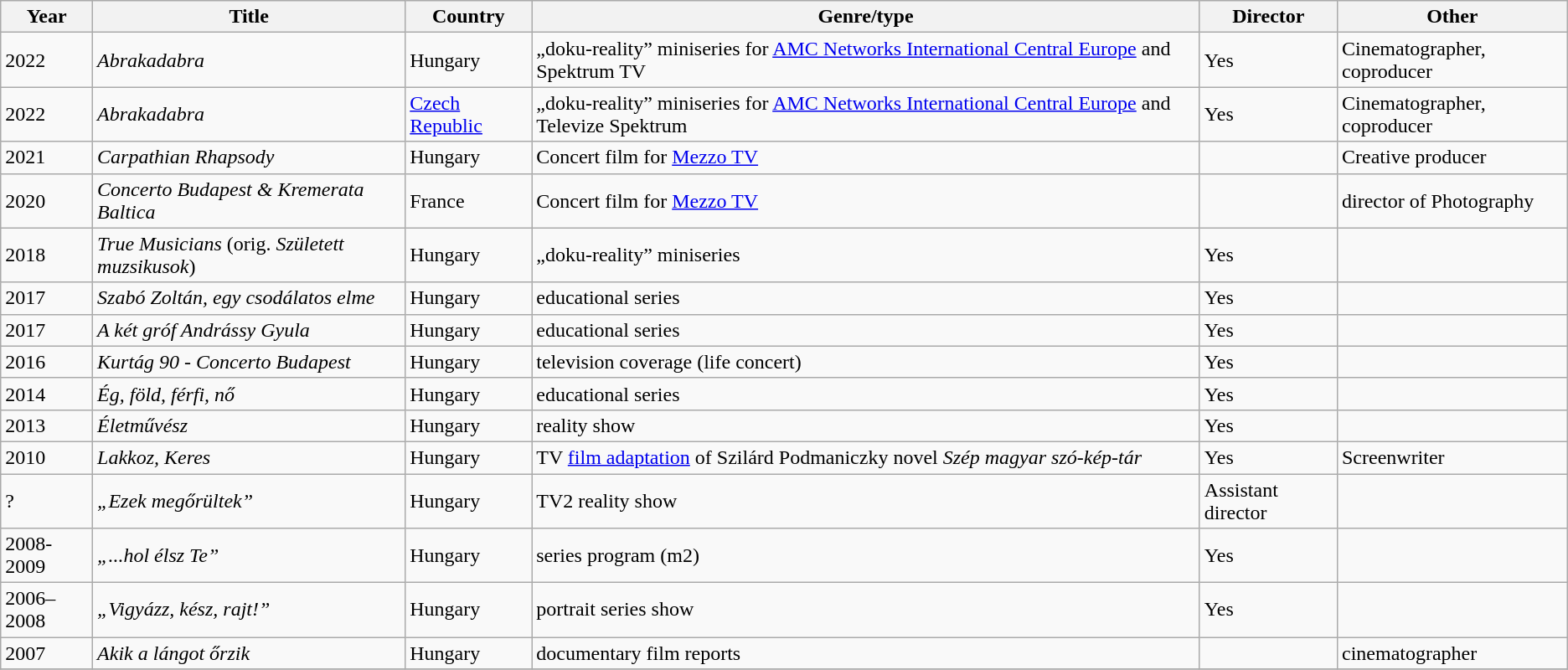<table class="wikitable sortable">
<tr>
<th>Year</th>
<th>Title</th>
<th>Country</th>
<th>Genre/type</th>
<th>Director</th>
<th>Other</th>
</tr>
<tr>
<td>2022</td>
<td><em>Abrakadabra</em></td>
<td>Hungary</td>
<td>„doku-reality” miniseries for <a href='#'>AMC Networks International Central Europe</a> and Spektrum TV</td>
<td>Yes</td>
<td>Cinematographer, coproducer</td>
</tr>
<tr>
<td>2022</td>
<td><em>Abrakadabra</em></td>
<td><a href='#'>Czech Republic</a></td>
<td>„doku-reality” miniseries for <a href='#'>AMC Networks International Central Europe</a> and Televize Spektrum</td>
<td>Yes</td>
<td>Cinematographer, coproducer</td>
</tr>
<tr>
<td>2021</td>
<td><em>Carpathian Rhapsody</em></td>
<td>Hungary</td>
<td>Concert film for <a href='#'>Mezzo TV</a></td>
<td></td>
<td>Creative producer</td>
</tr>
<tr>
<td>2020</td>
<td><em>Concerto Budapest & Kremerata Baltica</em></td>
<td>France</td>
<td>Concert film for <a href='#'>Mezzo TV</a></td>
<td></td>
<td>director of Photography</td>
</tr>
<tr>
<td>2018</td>
<td><em>True Musicians</em> (orig. <em>Született muzsikusok</em>)</td>
<td>Hungary</td>
<td>„doku-reality” miniseries</td>
<td>Yes</td>
<td></td>
</tr>
<tr>
<td>2017</td>
<td><em>Szabó Zoltán, egy csodálatos elme</em></td>
<td>Hungary</td>
<td>educational series</td>
<td>Yes</td>
<td></td>
</tr>
<tr>
<td>2017</td>
<td><em>A két gróf Andrássy Gyula</em></td>
<td>Hungary</td>
<td>educational series</td>
<td>Yes</td>
<td></td>
</tr>
<tr>
<td>2016</td>
<td><em>Kurtág 90 - Concerto Budapest</em></td>
<td>Hungary</td>
<td>television coverage (life concert)</td>
<td>Yes</td>
<td></td>
</tr>
<tr>
<td>2014</td>
<td><em>Ég, föld, férfi, nő</em></td>
<td>Hungary</td>
<td>educational series</td>
<td>Yes</td>
<td></td>
</tr>
<tr>
<td>2013</td>
<td><em>Életművész</em></td>
<td>Hungary</td>
<td>reality show</td>
<td>Yes</td>
<td></td>
</tr>
<tr>
<td>2010</td>
<td><em>Lakkoz, Keres</em></td>
<td>Hungary</td>
<td>TV <a href='#'>film adaptation</a> of Szilárd Podmaniczky novel <em>Szép magyar szó-kép-tár</em></td>
<td>Yes</td>
<td>Screenwriter</td>
</tr>
<tr>
<td>?</td>
<td><em>„Ezek megőrültek”</em></td>
<td>Hungary</td>
<td>TV2 reality show</td>
<td>Assistant director</td>
<td></td>
</tr>
<tr>
<td>2008-2009</td>
<td><em>„...hol élsz Te”</em></td>
<td>Hungary</td>
<td>series program (m2)</td>
<td>Yes</td>
<td></td>
</tr>
<tr>
<td>2006–2008</td>
<td><em>„Vigyázz, kész, rajt!”</em></td>
<td>Hungary</td>
<td>portrait series show</td>
<td>Yes</td>
<td></td>
</tr>
<tr>
<td>2007</td>
<td><em>Akik a lángot őrzik</em></td>
<td>Hungary</td>
<td>documentary film reports</td>
<td></td>
<td>cinematographer</td>
</tr>
<tr>
</tr>
</table>
